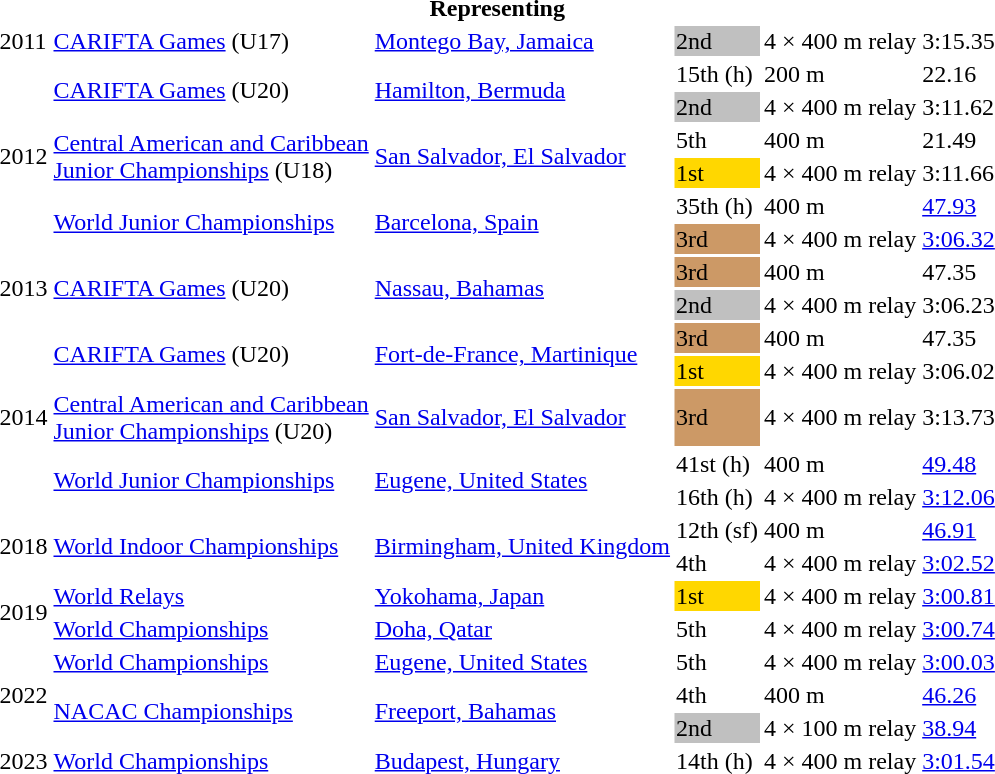<table>
<tr>
<th colspan="6">Representing </th>
</tr>
<tr>
<td>2011</td>
<td><a href='#'>CARIFTA Games</a> (U17)</td>
<td><a href='#'>Montego Bay, Jamaica</a></td>
<td bgcolor=silver>2nd</td>
<td>4 × 400 m relay</td>
<td>3:15.35</td>
</tr>
<tr>
<td rowspan=6>2012</td>
<td rowspan=2><a href='#'>CARIFTA Games</a> (U20)</td>
<td rowspan=2><a href='#'>Hamilton, Bermuda</a></td>
<td>15th (h)</td>
<td>200 m</td>
<td>22.16</td>
</tr>
<tr>
<td bgcolor=silver>2nd</td>
<td>4 × 400 m relay</td>
<td>3:11.62</td>
</tr>
<tr>
<td rowspan=2><a href='#'>Central American and Caribbean<br>Junior Championships</a> (U18)</td>
<td rowspan=2><a href='#'>San Salvador, El Salvador</a></td>
<td>5th</td>
<td>400 m</td>
<td>21.49</td>
</tr>
<tr>
<td bgcolor=gold>1st</td>
<td>4 × 400 m relay</td>
<td>3:11.66</td>
</tr>
<tr>
<td rowspan=2><a href='#'>World Junior Championships</a></td>
<td rowspan=2><a href='#'>Barcelona, Spain</a></td>
<td>35th (h)</td>
<td>400 m</td>
<td><a href='#'>47.93</a></td>
</tr>
<tr>
<td bgcolor=cc9966>3rd</td>
<td>4 × 400 m relay</td>
<td><a href='#'>3:06.32</a></td>
</tr>
<tr>
<td rowspan=2>2013</td>
<td rowspan=2><a href='#'>CARIFTA Games</a> (U20)</td>
<td rowspan=2><a href='#'>Nassau, Bahamas</a></td>
<td bgcolor=cc9966>3rd</td>
<td>400 m</td>
<td>47.35</td>
</tr>
<tr>
<td bgcolor=silver>2nd</td>
<td>4 × 400 m relay</td>
<td>3:06.23</td>
</tr>
<tr>
<td rowspan=5>2014</td>
<td rowspan=2><a href='#'>CARIFTA Games</a> (U20)</td>
<td rowspan=2><a href='#'>Fort-de-France, Martinique</a></td>
<td bgcolor=cc9966>3rd</td>
<td>400 m</td>
<td>47.35</td>
</tr>
<tr>
<td bgcolor=gold>1st</td>
<td>4 × 400 m relay</td>
<td>3:06.02</td>
</tr>
<tr>
<td><a href='#'>Central American and Caribbean<br>Junior Championships</a> (U20)</td>
<td><a href='#'>San Salvador, El Salvador</a></td>
<td bgcolor=cc9966>3rd</td>
<td>4 × 400 m relay</td>
<td>3:13.73</td>
</tr>
<tr>
<td rowspan=2><a href='#'>World Junior Championships</a></td>
<td rowspan=2><a href='#'>Eugene, United States</a></td>
<td>41st (h)</td>
<td>400 m</td>
<td><a href='#'>49.48</a></td>
</tr>
<tr>
<td>16th (h)</td>
<td>4 × 400 m relay</td>
<td><a href='#'>3:12.06</a></td>
</tr>
<tr>
<td rowspan=2>2018</td>
<td rowspan=2><a href='#'>World Indoor Championships</a></td>
<td rowspan=2><a href='#'>Birmingham, United Kingdom</a></td>
<td>12th (sf)</td>
<td>400 m</td>
<td><a href='#'>46.91</a></td>
</tr>
<tr>
<td>4th</td>
<td>4 × 400 m relay</td>
<td><a href='#'>3:02.52</a></td>
</tr>
<tr>
<td rowspan=2>2019</td>
<td><a href='#'>World Relays</a></td>
<td><a href='#'>Yokohama, Japan</a></td>
<td bgcolor=gold>1st</td>
<td>4 × 400 m relay</td>
<td><a href='#'>3:00.81</a></td>
</tr>
<tr>
<td><a href='#'>World Championships</a></td>
<td><a href='#'>Doha, Qatar</a></td>
<td>5th</td>
<td>4 × 400 m relay</td>
<td><a href='#'>3:00.74</a></td>
</tr>
<tr>
<td rowspan=3>2022</td>
<td><a href='#'>World Championships</a></td>
<td><a href='#'>Eugene, United States</a></td>
<td>5th</td>
<td>4 × 400 m relay</td>
<td><a href='#'>3:00.03</a></td>
</tr>
<tr>
<td rowspan=2><a href='#'>NACAC Championships</a></td>
<td rowspan=2><a href='#'>Freeport, Bahamas</a></td>
<td>4th</td>
<td>400 m</td>
<td><a href='#'>46.26</a></td>
</tr>
<tr>
<td bgcolor=silver>2nd</td>
<td>4 × 100 m relay</td>
<td><a href='#'>38.94</a></td>
</tr>
<tr>
<td>2023</td>
<td><a href='#'>World Championships</a></td>
<td><a href='#'>Budapest, Hungary</a></td>
<td>14th (h)</td>
<td>4 × 400 m relay</td>
<td><a href='#'>3:01.54</a></td>
</tr>
</table>
